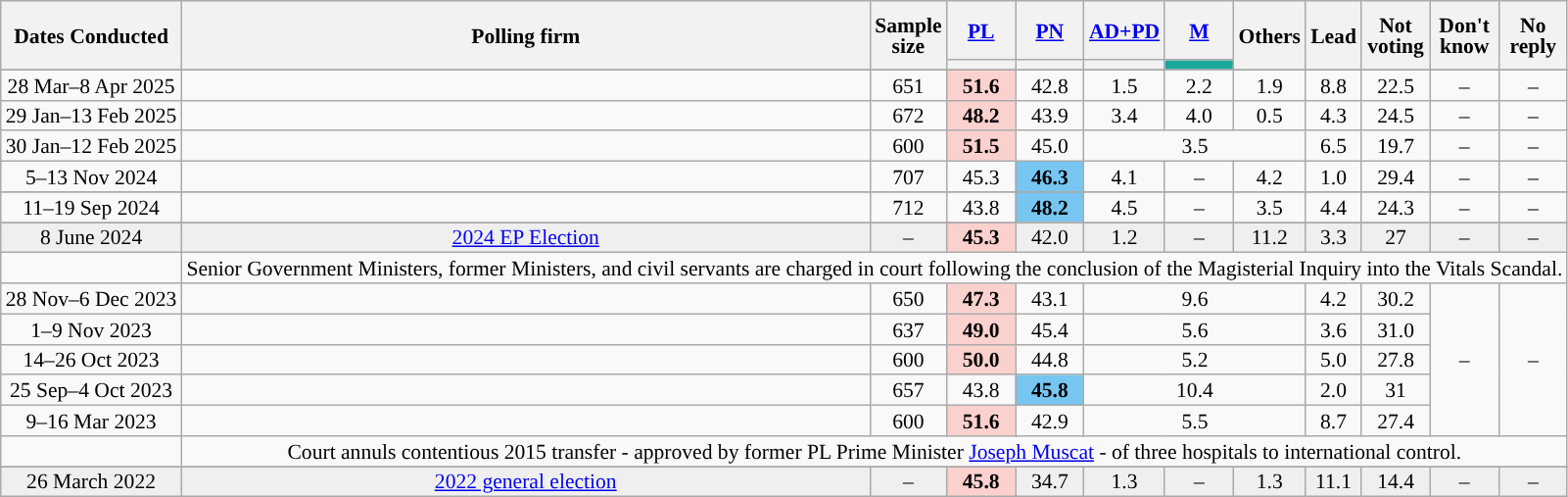<table class="wikitable sortable" style="text-align:center;font-size:90%;line-height:14px;">
<tr style="height:40px;">
<th rowspan="2">Dates Conducted</th>
<th rowspan="2">Polling firm</th>
<th style="width:35px;" rowspan="2">Sample<br>size</th>
<th class="unsortable" style="width:40px;"><a href='#'>PL</a></th>
<th class="unsortable" style="width:40px;"><a href='#'>PN</a></th>
<th class="unsortable" style="width:40px;"><a href='#'>AD+PD</a></th>
<th class="unsortable" style="width:40px;"><a href='#'>M</a></th>
<th class="unsortable" style="width:40px;" rowspan="2">Others</th>
<th style="width:30px;" rowspan="2">Lead</th>
<th class="unsortable" style="width:40px;" rowspan="2">Not<br>voting</th>
<th class="unsortable" style="width:40px;" rowspan="2">Don't<br>know</th>
<th class="unsortable" style="width:40px;" rowspan="2">No<br>reply</th>
</tr>
<tr>
<th style="background:"></th>
<th style="background:"></th>
<th style="background:"></th>
<th style="background:#1BA99E;"></th>
</tr>
<tr>
</tr>
<tr>
<td data-sort-value="2025-04-29">28 Mar–8 Apr 2025</td>
<td></td>
<td>651</td>
<td style="background:#FBD1CE;"><strong>51.6</strong></td>
<td>42.8</td>
<td>1.5</td>
<td>2.2</td>
<td>1.9</td>
<td style="background:"><span>8.8</span></td>
<td>22.5</td>
<td>–</td>
<td>–</td>
</tr>
<tr>
<td data-sort-value="2025-02-13">29 Jan–13 Feb 2025</td>
<td></td>
<td>672</td>
<td style="background:#FBD1CE;"><strong>48.2</strong></td>
<td>43.9</td>
<td>3.4</td>
<td>4.0</td>
<td>0.5</td>
<td style="background:"><span>4.3</span></td>
<td>24.5</td>
<td>–</td>
<td>–</td>
</tr>
<tr>
<td data-sort-value="2025-02-12">30 Jan–12 Feb 2025</td>
<td></td>
<td>600</td>
<td style="background:#FBD1CE;"><strong>51.5</strong></td>
<td>45.0</td>
<td colspan="3">3.5</td>
<td style="background:"><span>6.5</span></td>
<td>19.7</td>
<td>–</td>
<td>–</td>
</tr>
<tr>
<td data-sort-value="2024-11-17">5–13 Nov 2024</td>
<td></td>
<td>707</td>
<td>45.3</td>
<td style="background:#77c6f2;"><strong>46.3</strong></td>
<td>4.1</td>
<td>–</td>
<td>4.2</td>
<td style="background:"><span>1.0</span></td>
<td>29.4</td>
<td>–</td>
<td>–</td>
</tr>
<tr>
</tr>
<tr>
<td data-sort-value="2024-09-19">11–19 Sep 2024</td>
<td></td>
<td>712</td>
<td>43.8</td>
<td style="background:#77c6f2;"><strong>48.2</strong></td>
<td>4.5</td>
<td>–</td>
<td>3.5</td>
<td style="background:"><span>4.4</span></td>
<td>24.3</td>
<td>–</td>
<td>–</td>
</tr>
<tr>
</tr>
<tr style="background:#EFEFEF">
<td data-sort-value="2024-06-08">8 June 2024</td>
<td><a href='#'>2024 EP Election</a></td>
<td>–</td>
<td style="background:#FBD1CE;"><strong>45.3</strong></td>
<td>42.0</td>
<td>1.2</td>
<td>–</td>
<td>11.2</td>
<td style="background:"><span>3.3</span></td>
<td>27</td>
<td>–</td>
<td>–</td>
</tr>
<tr>
<td></td>
<td colspan="12">Senior Government Ministers, former Ministers, and civil servants are charged in court following the conclusion of the Magisterial Inquiry into the Vitals Scandal.</td>
</tr>
<tr>
<td data-sort-value="2023-12-06">28 Nov–6 Dec 2023</td>
<td></td>
<td>650</td>
<td style="background:#FBD1CE;"><strong>47.3</strong></td>
<td>43.1</td>
<td colspan="3">9.6</td>
<td style="background:"><span>4.2</span></td>
<td>30.2</td>
<td rowspan="5">–</td>
<td rowspan="5">–</td>
</tr>
<tr>
<td data-sort-value="2023-11-09">1–9 Nov 2023</td>
<td></td>
<td>637</td>
<td style="background:#FBD1CE;"><strong>49.0</strong></td>
<td>45.4</td>
<td colspan="3">5.6</td>
<td style="background:"><span>3.6</span></td>
<td>31.0</td>
</tr>
<tr>
<td data-sort-value="2023-10-26">14–26 Oct 2023</td>
<td></td>
<td>600</td>
<td style="background:#FBD1CE;"><strong>50.0</strong></td>
<td>44.8</td>
<td colspan="3">5.2</td>
<td style="background:"><span>5.0</span></td>
<td>27.8</td>
</tr>
<tr>
<td data-sort-value="2023-10-04">25 Sep–4 Oct 2023</td>
<td></td>
<td>657</td>
<td>43.8</td>
<td style="background:#77c6f2;"><strong>45.8</strong></td>
<td colspan="3">10.4</td>
<td style="background:"><span>2.0</span></td>
<td>31</td>
</tr>
<tr>
<td data-sort-value="2022-03-16">9–16 Mar 2023</td>
<td></td>
<td>600</td>
<td style="background:#FBD1CE;"><strong>51.6</strong></td>
<td>42.9</td>
<td colspan="3">5.5</td>
<td style="background:"><span>8.7</span></td>
<td>27.4</td>
</tr>
<tr>
<td></td>
<td colspan="12">Court annuls contentious 2015 transfer - approved by former PL Prime Minister <a href='#'>Joseph Muscat</a> - of three hospitals to international control.</td>
</tr>
<tr>
</tr>
<tr style="background:#EFEFEF">
<td data-sort-value="2022-03-26">26 March 2022</td>
<td><a href='#'>2022 general election</a></td>
<td>–</td>
<td style="background:#FBD1CE;"><strong>45.8</strong></td>
<td>34.7</td>
<td>1.3</td>
<td>–</td>
<td>1.3</td>
<td style="background:"><span>11.1</span></td>
<td>14.4</td>
<td>–</td>
<td>–</td>
</tr>
</table>
